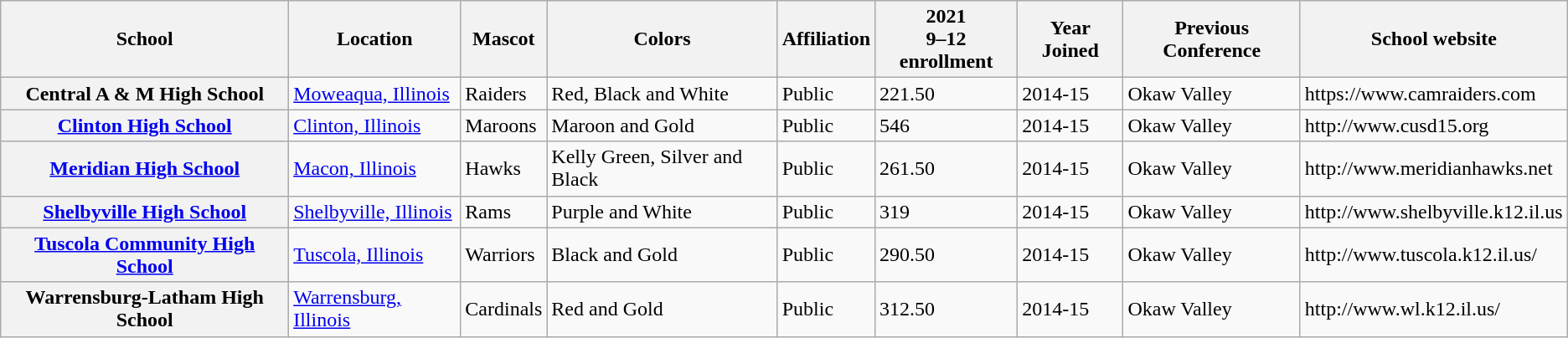<table class="wikitable plainrowheaders">
<tr>
<th scope="col">School</th>
<th scope="col">Location</th>
<th scope="col">Mascot</th>
<th scope="col">Colors</th>
<th scope="col">Affiliation</th>
<th scope="col">2021<br>9–12 enrollment</th>
<th scope="col">Year Joined</th>
<th scope="col">Previous Conference</th>
<th scope="col">School website</th>
</tr>
<tr>
<th scope="row">Central A & M High School</th>
<td><a href='#'>Moweaqua, Illinois</a></td>
<td>Raiders</td>
<td>Red, Black and White<br>  </td>
<td>Public</td>
<td>221.50</td>
<td>2014-15</td>
<td>Okaw Valley</td>
<td>https://www.camraiders.com</td>
</tr>
<tr>
<th scope="row"><a href='#'>Clinton High School</a></th>
<td><a href='#'>Clinton, Illinois</a></td>
<td>Maroons</td>
<td>Maroon and Gold<br> </td>
<td>Public</td>
<td>546</td>
<td>2014-15</td>
<td>Okaw Valley</td>
<td>http://www.cusd15.org</td>
</tr>
<tr>
<th scope="row"><a href='#'>Meridian High School</a></th>
<td><a href='#'>Macon, Illinois</a></td>
<td>Hawks</td>
<td>Kelly Green, Silver and Black<br>  </td>
<td>Public</td>
<td>261.50</td>
<td>2014-15</td>
<td>Okaw Valley</td>
<td>http://www.meridianhawks.net</td>
</tr>
<tr>
<th scope="row"><a href='#'>Shelbyville High School</a></th>
<td><a href='#'>Shelbyville, Illinois</a></td>
<td>Rams</td>
<td>Purple and White<br> </td>
<td>Public</td>
<td>319</td>
<td>2014-15</td>
<td>Okaw Valley</td>
<td>http://www.shelbyville.k12.il.us</td>
</tr>
<tr>
<th scope="row"><a href='#'>Tuscola Community High School</a></th>
<td><a href='#'>Tuscola, Illinois</a></td>
<td>Warriors</td>
<td>Black and Gold<br> </td>
<td>Public</td>
<td>290.50</td>
<td>2014-15</td>
<td>Okaw Valley</td>
<td>http://www.tuscola.k12.il.us/</td>
</tr>
<tr>
<th scope="row">Warrensburg-Latham High School</th>
<td><a href='#'>Warrensburg, Illinois</a></td>
<td>Cardinals</td>
<td>Red and Gold<br> </td>
<td>Public</td>
<td>312.50</td>
<td>2014-15</td>
<td>Okaw Valley</td>
<td>http://www.wl.k12.il.us/</td>
</tr>
</table>
